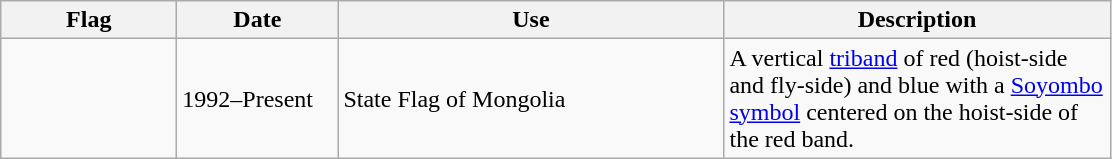<table class="wikitable">
<tr>
<th style="width:110px;">Flag</th>
<th style="width:100px;">Date</th>
<th style="width:250px;">Use</th>
<th style="width:250px;">Description</th>
</tr>
<tr>
<td></td>
<td>1992–Present</td>
<td>State Flag of Mongolia</td>
<td>A vertical <a href='#'>triband</a> of red (hoist-side and fly-side) and blue with a <a href='#'>Soyombo symbol</a> centered on the hoist-side of the red band.</td>
</tr>
</table>
